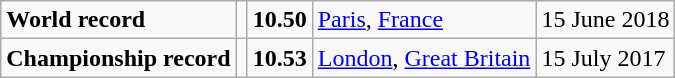<table class="wikitable">
<tr>
<td><strong>World record</strong></td>
<td></td>
<td><strong>10.50</strong></td>
<td><a href='#'>Paris</a>, <a href='#'>France</a></td>
<td>15 June 2018</td>
</tr>
<tr>
<td><strong>Championship record</strong></td>
<td></td>
<td><strong>10.53</strong></td>
<td><a href='#'>London</a>, <a href='#'>Great Britain</a></td>
<td>15 July 2017</td>
</tr>
</table>
